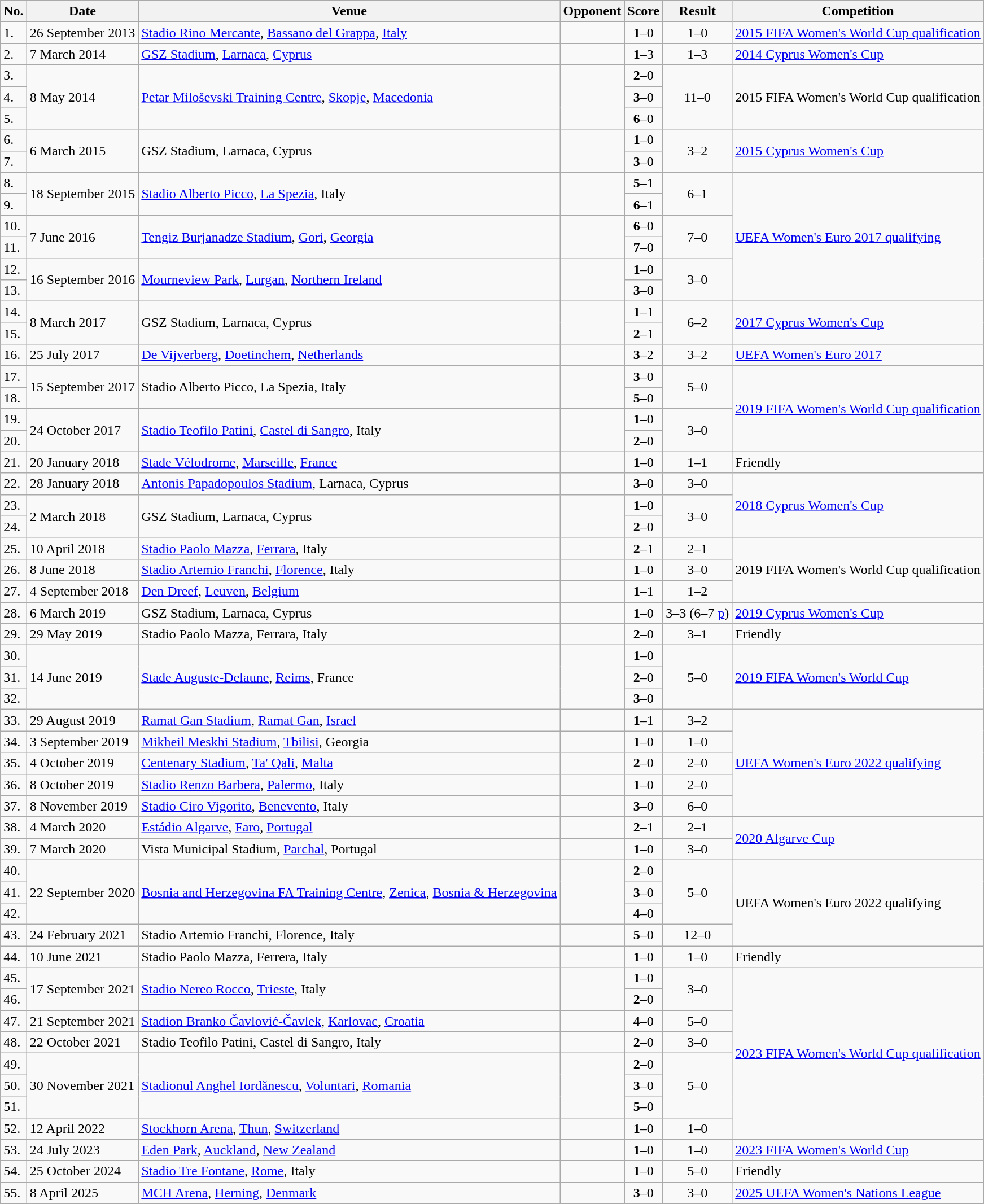<table class="wikitable">
<tr>
<th>No.</th>
<th>Date</th>
<th>Venue</th>
<th>Opponent</th>
<th>Score</th>
<th>Result</th>
<th>Competition</th>
</tr>
<tr>
<td>1.</td>
<td>26 September 2013</td>
<td><a href='#'>Stadio Rino Mercante</a>, <a href='#'>Bassano del Grappa</a>, <a href='#'>Italy</a></td>
<td></td>
<td align=center><strong>1</strong>–0</td>
<td align=center>1–0</td>
<td><a href='#'>2015 FIFA Women's World Cup qualification</a></td>
</tr>
<tr>
<td>2.</td>
<td>7 March 2014</td>
<td><a href='#'>GSZ Stadium</a>, <a href='#'>Larnaca</a>, <a href='#'>Cyprus</a></td>
<td></td>
<td align=center><strong>1</strong>–3</td>
<td align=center>1–3</td>
<td><a href='#'>2014 Cyprus Women's Cup</a></td>
</tr>
<tr>
<td>3.</td>
<td rowspan=3>8 May 2014</td>
<td rowspan=3><a href='#'>Petar Miloševski Training Centre</a>, <a href='#'>Skopje</a>, <a href='#'>Macedonia</a></td>
<td rowspan=3></td>
<td align=center><strong>2</strong>–0</td>
<td rowspan=3 align=center>11–0</td>
<td rowspan=3>2015 FIFA Women's World Cup qualification</td>
</tr>
<tr>
<td>4.</td>
<td align=center><strong>3</strong>–0</td>
</tr>
<tr>
<td>5.</td>
<td align=center><strong>6</strong>–0</td>
</tr>
<tr>
<td>6.</td>
<td rowspan=2>6 March 2015</td>
<td rowspan=2>GSZ Stadium, Larnaca, Cyprus</td>
<td rowspan=2></td>
<td align=center><strong>1</strong>–0</td>
<td rowspan=2 align=center>3–2</td>
<td rowspan=2><a href='#'>2015 Cyprus Women's Cup</a></td>
</tr>
<tr>
<td>7.</td>
<td align=center><strong>3</strong>–0</td>
</tr>
<tr>
<td>8.</td>
<td rowspan=2>18 September 2015</td>
<td rowspan=2><a href='#'>Stadio Alberto Picco</a>, <a href='#'>La Spezia</a>, Italy</td>
<td rowspan=2></td>
<td align=center><strong>5</strong>–1</td>
<td rowspan=2 align=center>6–1</td>
<td rowspan=6><a href='#'>UEFA Women's Euro 2017 qualifying</a></td>
</tr>
<tr>
<td>9.</td>
<td align=center><strong>6</strong>–1</td>
</tr>
<tr>
<td>10.</td>
<td rowspan=2>7 June 2016</td>
<td rowspan=2><a href='#'>Tengiz Burjanadze Stadium</a>, <a href='#'>Gori</a>, <a href='#'>Georgia</a></td>
<td rowspan=2></td>
<td align=center><strong>6</strong>–0</td>
<td rowspan=2 align=center>7–0</td>
</tr>
<tr>
<td>11.</td>
<td align=center><strong>7</strong>–0</td>
</tr>
<tr>
<td>12.</td>
<td rowspan=2>16 September 2016</td>
<td rowspan=2><a href='#'>Mourneview Park</a>, <a href='#'>Lurgan</a>, <a href='#'>Northern Ireland</a></td>
<td rowspan=2></td>
<td align=center><strong>1</strong>–0</td>
<td rowspan=2 align=center>3–0</td>
</tr>
<tr>
<td>13.</td>
<td align=center><strong>3</strong>–0</td>
</tr>
<tr>
<td>14.</td>
<td rowspan=2>8 March 2017</td>
<td rowspan=2>GSZ Stadium, Larnaca, Cyprus</td>
<td rowspan=2></td>
<td align=center><strong>1</strong>–1</td>
<td rowspan=2 align=center>6–2</td>
<td rowspan=2><a href='#'>2017 Cyprus Women's Cup</a></td>
</tr>
<tr>
<td>15.</td>
<td align=center><strong>2</strong>–1</td>
</tr>
<tr>
<td>16.</td>
<td>25 July 2017</td>
<td><a href='#'>De Vijverberg</a>, <a href='#'>Doetinchem</a>, <a href='#'>Netherlands</a></td>
<td></td>
<td align=center><strong>3</strong>–2</td>
<td align=center>3–2</td>
<td><a href='#'>UEFA Women's Euro 2017</a></td>
</tr>
<tr>
<td>17.</td>
<td rowspan=2>15 September 2017</td>
<td rowspan=2>Stadio Alberto Picco, La Spezia, Italy</td>
<td rowspan=2></td>
<td align=center><strong>3</strong>–0</td>
<td rowspan=2 align=center>5–0</td>
<td rowspan=4><a href='#'>2019 FIFA Women's World Cup qualification</a></td>
</tr>
<tr>
<td>18.</td>
<td align=center><strong>5</strong>–0</td>
</tr>
<tr>
<td>19.</td>
<td rowspan=2>24 October 2017</td>
<td rowspan=2><a href='#'>Stadio Teofilo Patini</a>, <a href='#'>Castel di Sangro</a>, Italy</td>
<td rowspan=2></td>
<td align=center><strong>1</strong>–0</td>
<td rowspan=2 align=center>3–0</td>
</tr>
<tr>
<td>20.</td>
<td align=center><strong>2</strong>–0</td>
</tr>
<tr>
<td>21.</td>
<td>20 January 2018</td>
<td><a href='#'>Stade Vélodrome</a>, <a href='#'>Marseille</a>, <a href='#'>France</a></td>
<td></td>
<td align=center><strong>1</strong>–0</td>
<td align=center>1–1</td>
<td>Friendly</td>
</tr>
<tr>
<td>22.</td>
<td>28 January 2018</td>
<td><a href='#'>Antonis Papadopoulos Stadium</a>, Larnaca, Cyprus</td>
<td></td>
<td align=center><strong>3</strong>–0</td>
<td align=center>3–0</td>
<td rowspan=3><a href='#'>2018 Cyprus Women's Cup</a></td>
</tr>
<tr>
<td>23.</td>
<td rowspan=2>2 March 2018</td>
<td rowspan=2>GSZ Stadium, Larnaca, Cyprus</td>
<td rowspan=2></td>
<td align=center><strong>1</strong>–0</td>
<td rowspan=2 align=center>3–0</td>
</tr>
<tr>
<td>24.</td>
<td align=center><strong>2</strong>–0</td>
</tr>
<tr>
<td>25.</td>
<td>10 April 2018</td>
<td><a href='#'>Stadio Paolo Mazza</a>, <a href='#'>Ferrara</a>, Italy</td>
<td></td>
<td align=center><strong>2</strong>–1</td>
<td align=center>2–1</td>
<td rowspan=3>2019 FIFA Women's World Cup qualification</td>
</tr>
<tr>
<td>26.</td>
<td>8 June 2018</td>
<td><a href='#'>Stadio Artemio Franchi</a>, <a href='#'>Florence</a>, Italy</td>
<td></td>
<td align=center><strong>1</strong>–0</td>
<td align=center>3–0</td>
</tr>
<tr>
<td>27.</td>
<td>4 September 2018</td>
<td><a href='#'>Den Dreef</a>, <a href='#'>Leuven</a>, <a href='#'>Belgium</a></td>
<td></td>
<td align=center><strong>1</strong>–1</td>
<td align=center>1–2</td>
</tr>
<tr>
<td>28.</td>
<td>6 March 2019</td>
<td>GSZ Stadium, Larnaca, Cyprus</td>
<td></td>
<td align=center><strong>1</strong>–0</td>
<td align=center>3–3  (6–7 <a href='#'>p</a>)</td>
<td><a href='#'>2019 Cyprus Women's Cup</a></td>
</tr>
<tr>
<td>29.</td>
<td>29 May 2019</td>
<td>Stadio Paolo Mazza, Ferrara, Italy</td>
<td></td>
<td align=center><strong>2</strong>–0</td>
<td align=center>3–1</td>
<td>Friendly</td>
</tr>
<tr>
<td>30.</td>
<td rowspan=3>14 June 2019</td>
<td rowspan=3><a href='#'>Stade Auguste-Delaune</a>, <a href='#'>Reims</a>, France</td>
<td rowspan=3></td>
<td align=center><strong>1</strong>–0</td>
<td rowspan=3 align=center>5–0</td>
<td rowspan=3><a href='#'>2019 FIFA Women's World Cup</a></td>
</tr>
<tr>
<td>31.</td>
<td align=center><strong>2</strong>–0</td>
</tr>
<tr>
<td>32.</td>
<td align=center><strong>3</strong>–0</td>
</tr>
<tr>
<td>33.</td>
<td>29 August 2019</td>
<td><a href='#'>Ramat Gan Stadium</a>, <a href='#'>Ramat Gan</a>, <a href='#'>Israel</a></td>
<td></td>
<td align=center><strong>1</strong>–1</td>
<td align=center>3–2</td>
<td rowspan=5><a href='#'>UEFA Women's Euro 2022 qualifying</a></td>
</tr>
<tr>
<td>34.</td>
<td>3 September 2019</td>
<td><a href='#'>Mikheil Meskhi Stadium</a>, <a href='#'>Tbilisi</a>, Georgia</td>
<td></td>
<td align=center><strong>1</strong>–0</td>
<td align=center>1–0</td>
</tr>
<tr>
<td>35.</td>
<td>4 October 2019</td>
<td><a href='#'>Centenary Stadium</a>, <a href='#'>Ta' Qali</a>, <a href='#'>Malta</a></td>
<td></td>
<td align=center><strong>2</strong>–0</td>
<td align=center>2–0</td>
</tr>
<tr>
<td>36.</td>
<td>8 October 2019</td>
<td><a href='#'>Stadio Renzo Barbera</a>, <a href='#'>Palermo</a>, Italy</td>
<td></td>
<td align=center><strong>1</strong>–0</td>
<td align=center>2–0</td>
</tr>
<tr>
<td>37.</td>
<td>8 November 2019</td>
<td><a href='#'>Stadio Ciro Vigorito</a>, <a href='#'>Benevento</a>, Italy</td>
<td></td>
<td align=center><strong>3</strong>–0</td>
<td align=center>6–0</td>
</tr>
<tr>
<td>38.</td>
<td>4 March 2020</td>
<td><a href='#'>Estádio Algarve</a>, <a href='#'>Faro</a>, <a href='#'>Portugal</a></td>
<td></td>
<td align=center><strong>2</strong>–1</td>
<td align=center>2–1</td>
<td rowspan=2><a href='#'>2020 Algarve Cup</a></td>
</tr>
<tr>
<td>39.</td>
<td>7 March 2020</td>
<td>Vista Municipal Stadium, <a href='#'>Parchal</a>, Portugal</td>
<td></td>
<td align=center><strong>1</strong>–0</td>
<td align=center>3–0</td>
</tr>
<tr>
<td>40.</td>
<td rowspan=3>22 September 2020</td>
<td rowspan=3><a href='#'>Bosnia and Herzegovina FA Training Centre</a>, <a href='#'>Zenica</a>, <a href='#'>Bosnia & Herzegovina</a></td>
<td rowspan=3></td>
<td align=center><strong>2</strong>–0</td>
<td rowspan=3 align=center>5–0</td>
<td rowspan=4>UEFA Women's Euro 2022 qualifying</td>
</tr>
<tr>
<td>41.</td>
<td align=center><strong>3</strong>–0</td>
</tr>
<tr>
<td>42.</td>
<td align=center><strong>4</strong>–0</td>
</tr>
<tr>
<td>43.</td>
<td>24 February 2021</td>
<td>Stadio Artemio Franchi, Florence, Italy</td>
<td></td>
<td align=center><strong>5</strong>–0</td>
<td align=center>12–0</td>
</tr>
<tr>
<td>44.</td>
<td>10 June 2021</td>
<td>Stadio Paolo Mazza, Ferrera, Italy</td>
<td></td>
<td align=center><strong>1</strong>–0</td>
<td align=center>1–0</td>
<td>Friendly</td>
</tr>
<tr>
<td>45.</td>
<td rowspan=2>17 September 2021</td>
<td rowspan=2><a href='#'>Stadio Nereo Rocco</a>, <a href='#'>Trieste</a>, Italy</td>
<td rowspan=2></td>
<td align=center><strong>1</strong>–0</td>
<td rowspan=2 align=center>3–0</td>
<td rowspan=8><a href='#'>2023 FIFA Women's World Cup qualification</a></td>
</tr>
<tr>
<td>46.</td>
<td align=center><strong>2</strong>–0</td>
</tr>
<tr>
<td>47.</td>
<td>21 September 2021</td>
<td><a href='#'>Stadion Branko Čavlović-Čavlek</a>, <a href='#'>Karlovac</a>, <a href='#'>Croatia</a></td>
<td></td>
<td align=center><strong>4</strong>–0</td>
<td align=center>5–0</td>
</tr>
<tr>
<td>48.</td>
<td>22 October 2021</td>
<td>Stadio Teofilo Patini, Castel di Sangro, Italy</td>
<td></td>
<td align=center><strong>2</strong>–0</td>
<td align=center>3–0</td>
</tr>
<tr>
<td>49.</td>
<td rowspan=3>30 November 2021</td>
<td rowspan=3><a href='#'>Stadionul Anghel Iordănescu</a>, <a href='#'>Voluntari</a>, <a href='#'>Romania</a></td>
<td rowspan=3></td>
<td align=center><strong>2</strong>–0</td>
<td rowspan=3 align=center>5–0</td>
</tr>
<tr>
<td>50.</td>
<td align=center><strong>3</strong>–0</td>
</tr>
<tr>
<td>51.</td>
<td align=center><strong>5</strong>–0</td>
</tr>
<tr>
<td>52.</td>
<td>12 April 2022</td>
<td><a href='#'>Stockhorn Arena</a>, <a href='#'>Thun</a>, <a href='#'>Switzerland</a></td>
<td></td>
<td align=center><strong>1</strong>–0</td>
<td align=center>1–0</td>
</tr>
<tr>
<td>53.</td>
<td>24 July 2023</td>
<td><a href='#'>Eden Park</a>, <a href='#'>Auckland</a>, <a href='#'>New Zealand</a></td>
<td></td>
<td align=center><strong>1</strong>–0</td>
<td align=center>1–0</td>
<td><a href='#'>2023 FIFA Women's World Cup</a></td>
</tr>
<tr>
<td>54.</td>
<td>25 October 2024</td>
<td><a href='#'>Stadio Tre Fontane</a>, <a href='#'>Rome</a>, Italy</td>
<td></td>
<td align=center><strong>1</strong>–0</td>
<td align=center>5–0</td>
<td>Friendly</td>
</tr>
<tr>
<td>55.</td>
<td>8 April 2025</td>
<td><a href='#'>MCH Arena</a>, <a href='#'>Herning</a>, <a href='#'>Denmark</a></td>
<td></td>
<td align=center><strong>3</strong>–0</td>
<td align=center>3–0</td>
<td><a href='#'>2025 UEFA Women's Nations League</a></td>
</tr>
<tr>
</tr>
</table>
